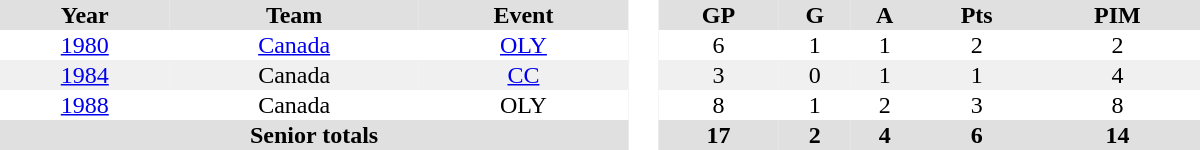<table border="0" cellpadding="1" cellspacing="0" style="text-align:center; width:50em">
<tr ALIGN="center" bgcolor="#e0e0e0">
<th>Year</th>
<th>Team</th>
<th>Event</th>
<th rowspan="99" bgcolor="#ffffff"> </th>
<th>GP</th>
<th>G</th>
<th>A</th>
<th>Pts</th>
<th>PIM</th>
</tr>
<tr>
<td><a href='#'>1980</a></td>
<td><a href='#'>Canada</a></td>
<td><a href='#'>OLY</a></td>
<td>6</td>
<td>1</td>
<td>1</td>
<td>2</td>
<td>2</td>
</tr>
<tr bgcolor="#f0f0f0">
<td><a href='#'>1984</a></td>
<td>Canada</td>
<td><a href='#'>CC</a></td>
<td>3</td>
<td>0</td>
<td>1</td>
<td>1</td>
<td>4</td>
</tr>
<tr>
<td><a href='#'>1988</a></td>
<td>Canada</td>
<td>OLY</td>
<td>8</td>
<td>1</td>
<td>2</td>
<td>3</td>
<td>8</td>
</tr>
<tr bgcolor="#e0e0e0">
<th colspan=3>Senior totals</th>
<th>17</th>
<th>2</th>
<th>4</th>
<th>6</th>
<th>14</th>
</tr>
</table>
